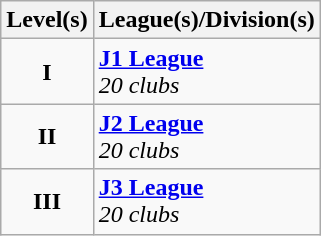<table class="wikitable" style="float:right">
<tr>
<th>Level(s)</th>
<th>League(s)/Division(s)</th>
</tr>
<tr>
<td align=center><strong>I</strong></td>
<td><strong><a href='#'>J1 League</a></strong><br><em>20 clubs</em></td>
</tr>
<tr>
<td align=center><strong>II</strong></td>
<td><strong><a href='#'>J2 League</a></strong><br><em>20 clubs</em></td>
</tr>
<tr>
<td align=center><strong>III</strong></td>
<td><strong><a href='#'>J3 League</a></strong><br><em>20 clubs</em></td>
</tr>
</table>
